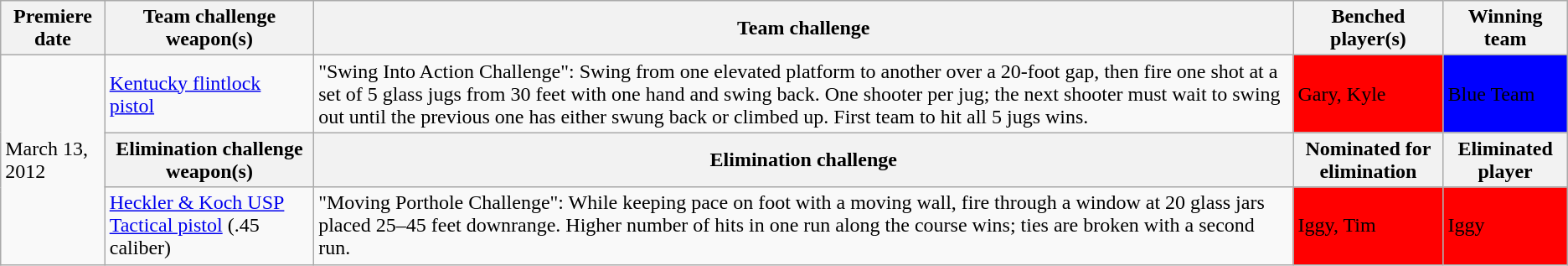<table class="wikitable">
<tr>
<th>Premiere date</th>
<th>Team challenge weapon(s)</th>
<th>Team challenge</th>
<th>Benched player(s)</th>
<th>Winning team</th>
</tr>
<tr>
<td rowspan="3">March 13, 2012</td>
<td><a href='#'>Kentucky flintlock pistol</a></td>
<td>"Swing Into Action Challenge": Swing from one elevated platform to another over a 20-foot gap, then fire one shot at a set of 5 glass jugs from 30 feet with one hand and swing back. One shooter per jug; the next shooter must wait to swing out until the previous one has either swung back or climbed up. First team to hit all 5 jugs wins.</td>
<td bgcolor="red"><span>Gary, Kyle</span></td>
<td bgcolor="blue"><span>Blue Team</span></td>
</tr>
<tr>
<th>Elimination challenge weapon(s)</th>
<th>Elimination challenge</th>
<th>Nominated for elimination</th>
<th>Eliminated player</th>
</tr>
<tr>
<td><a href='#'>Heckler & Koch USP Tactical pistol</a> (.45 caliber)</td>
<td>"Moving Porthole Challenge": While keeping pace on foot with a moving wall, fire through a window at 20 glass jars placed 25–45 feet downrange. Higher number of hits in one run along the course wins; ties are broken with a second run.</td>
<td bgcolor="red"><span>Iggy, Tim</span></td>
<td bgcolor="red"><span>Iggy</span></td>
</tr>
</table>
